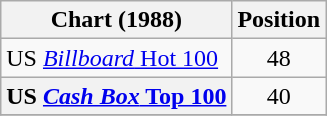<table class="wikitable sortable">
<tr>
<th align="left">Chart (1988)</th>
<th align="center">Position</th>
</tr>
<tr>
<td>US <a href='#'><em>Billboard</em> Hot 100</a></td>
<td style="text-align:center;">48</td>
</tr>
<tr>
<th scope="row">US <a href='#'><em>Cash Box</em> Top 100</a></th>
<td style="text-align:center;">40</td>
</tr>
<tr>
</tr>
</table>
